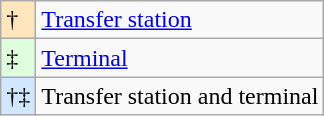<table class="wikitable" style="font-size:100%;">
<tr>
<td style="background-color:#FFE6BD">†</td>
<td><a href='#'>Transfer station</a></td>
</tr>
<tr>
<td style="background-color:#DDFFDD">‡</td>
<td><a href='#'>Terminal</a></td>
</tr>
<tr>
<td style="background-color:#D0E7FF">†‡</td>
<td>Transfer station and terminal</td>
</tr>
</table>
